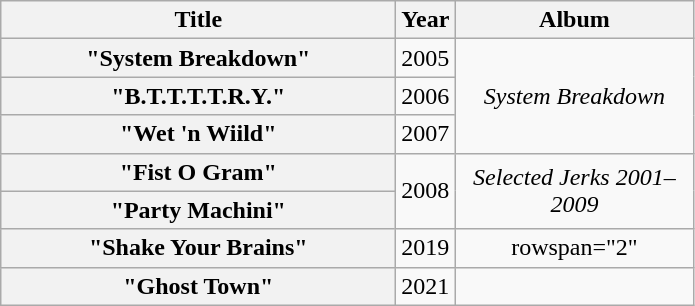<table class="wikitable plainrowheaders" style="text-align:center;">
<tr>
<th scope="col" style="width:16em;">Title</th>
<th scope="col" style="width:1em;">Year</th>
<th scope="col" style="width:9.5em;">Album</th>
</tr>
<tr>
<th scope="row">"System Breakdown"</th>
<td>2005</td>
<td rowspan="3"><em>System Breakdown</em></td>
</tr>
<tr>
<th scope="row">"B.T.T.T.T.R.Y."</th>
<td>2006</td>
</tr>
<tr>
<th scope="row">"Wet 'n Wiild"</th>
<td>2007</td>
</tr>
<tr>
<th scope="row">"Fist O Gram"</th>
<td rowspan="2">2008</td>
<td rowspan="2"><em>Selected Jerks 2001–2009</em></td>
</tr>
<tr>
<th scope="row">"Party Machini"</th>
</tr>
<tr>
<th scope="row">"Shake Your Brains"</th>
<td>2019</td>
<td>rowspan="2" </td>
</tr>
<tr>
<th scope="row">"Ghost Town" </th>
<td>2021</td>
</tr>
</table>
